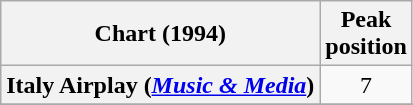<table class="wikitable sortable plainrowheaders">
<tr>
<th scope="col">Chart (1994)</th>
<th scope="col">Peak<br>position</th>
</tr>
<tr>
<th scope="row">Italy Airplay (<em><a href='#'>Music & Media</a></em>)</th>
<td align="center">7</td>
</tr>
<tr>
</tr>
<tr>
</tr>
<tr>
</tr>
</table>
